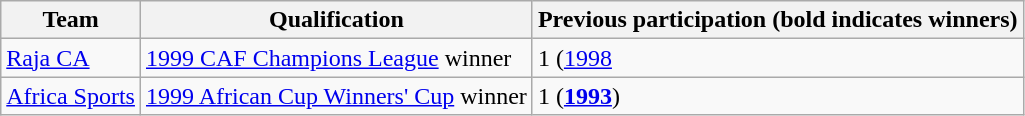<table class="wikitable">
<tr>
<th>Team</th>
<th>Qualification</th>
<th>Previous participation (bold indicates winners)</th>
</tr>
<tr>
<td> <a href='#'>Raja CA</a></td>
<td><a href='#'>1999 CAF Champions League</a> winner</td>
<td>1 (<a href='#'>1998</a></td>
</tr>
<tr>
<td> <a href='#'>Africa Sports</a></td>
<td><a href='#'>1999 African Cup Winners' Cup</a> winner</td>
<td>1 (<strong><a href='#'>1993</a></strong>)</td>
</tr>
</table>
